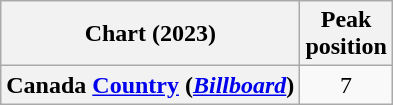<table class="wikitable sortable plainrowheaders" style="text-align:center;">
<tr>
<th>Chart (2023)</th>
<th>Peak<br>position</th>
</tr>
<tr>
<th scope="row">Canada <a href='#'>Country</a> (<a href='#'><em>Billboard</em></a>)</th>
<td>7</td>
</tr>
</table>
